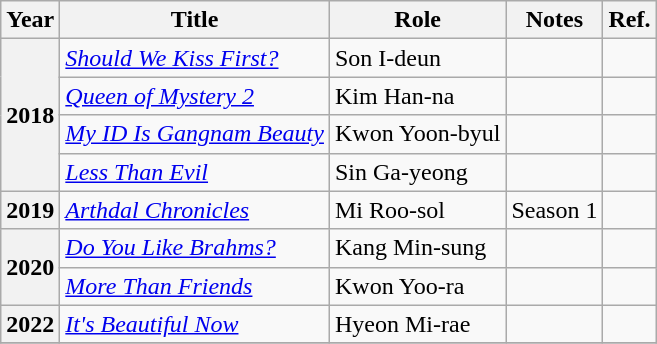<table class="wikitable sortable plainrowheaders">
<tr>
<th>Year</th>
<th>Title</th>
<th>Role</th>
<th class="unsortable">Notes</th>
<th class="unsortable">Ref.</th>
</tr>
<tr>
<th scope="row"  rowspan="4">2018</th>
<td><em><a href='#'>Should We Kiss First?</a></em></td>
<td>Son I-deun</td>
<td></td>
<td align=center></td>
</tr>
<tr>
<td><em><a href='#'>Queen of Mystery 2</a></em></td>
<td>Kim Han-na</td>
<td></td>
<td align=center></td>
</tr>
<tr>
<td><em><a href='#'>My ID Is Gangnam Beauty</a></em></td>
<td>Kwon Yoon-byul</td>
<td></td>
<td align=center></td>
</tr>
<tr>
<td><em><a href='#'>Less Than Evil</a></em></td>
<td>Sin Ga-yeong</td>
<td></td>
<td align=center></td>
</tr>
<tr>
<th scope="row">2019</th>
<td><em><a href='#'>Arthdal Chronicles</a></em></td>
<td>Mi Roo-sol</td>
<td>Season 1</td>
<td align=center></td>
</tr>
<tr>
<th scope="row"  rowspan="2">2020</th>
<td><em><a href='#'>Do You Like Brahms?</a></em></td>
<td>Kang Min-sung</td>
<td></td>
<td align=center></td>
</tr>
<tr>
<td><em><a href='#'>More Than Friends</a></em></td>
<td>Kwon Yoo-ra</td>
<td></td>
<td align=center></td>
</tr>
<tr>
<th scope="row">2022</th>
<td><em><a href='#'>It's Beautiful Now</a></em></td>
<td>Hyeon Mi-rae</td>
<td></td>
<td align=center></td>
</tr>
<tr>
</tr>
</table>
